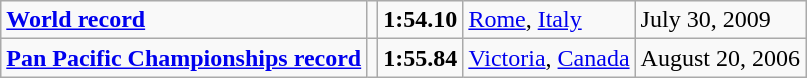<table class="wikitable">
<tr>
<td><strong><a href='#'>World record</a></strong></td>
<td></td>
<td><strong>1:54.10</strong></td>
<td><a href='#'>Rome</a>, <a href='#'>Italy</a></td>
<td>July 30, 2009</td>
</tr>
<tr>
<td><strong><a href='#'>Pan Pacific Championships record</a></strong></td>
<td></td>
<td><strong>1:55.84</strong></td>
<td><a href='#'>Victoria</a>, <a href='#'>Canada</a></td>
<td>August 20, 2006</td>
</tr>
</table>
